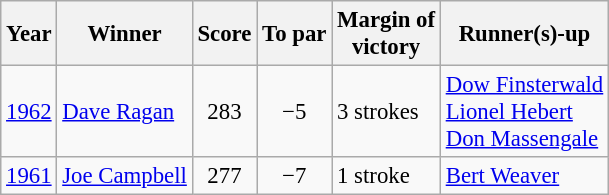<table class="wikitable" style="font-size:95%">
<tr>
<th>Year</th>
<th>Winner</th>
<th>Score</th>
<th>To par</th>
<th>Margin of<br>victory</th>
<th>Runner(s)-up</th>
</tr>
<tr>
<td><a href='#'>1962</a></td>
<td> <a href='#'>Dave Ragan</a></td>
<td align=center>283</td>
<td align=center>−5</td>
<td>3 strokes</td>
<td> <a href='#'>Dow Finsterwald</a><br> <a href='#'>Lionel Hebert</a><br> <a href='#'>Don Massengale</a></td>
</tr>
<tr>
<td><a href='#'>1961</a></td>
<td> <a href='#'>Joe Campbell</a></td>
<td align=center>277</td>
<td align=center>−7</td>
<td>1 stroke</td>
<td> <a href='#'>Bert Weaver</a></td>
</tr>
</table>
